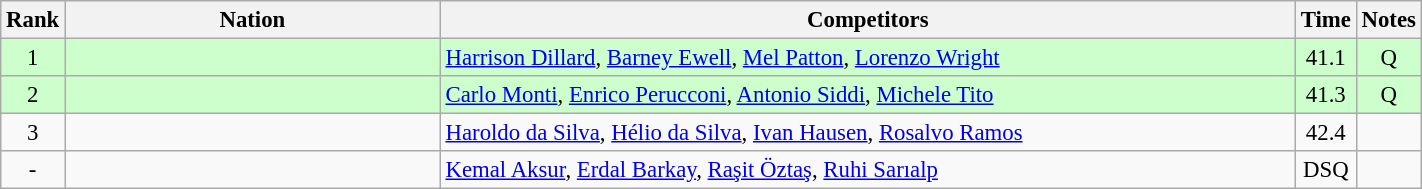<table class="wikitable sortable"  style="width:75%; text-align:center; font-size:95%;">
<tr>
<th width=15>Rank</th>
<th width=300>Nation</th>
<th width=700>Competitors</th>
<th width=15>Time</th>
<th width=15>Notes</th>
</tr>
<tr style="background:#cfc;">
<td>1</td>
<td align=left></td>
<td align=left><a href='#'>Harrison Dillard</a>, <a href='#'>Barney Ewell</a>, <a href='#'>Mel Patton</a>, <a href='#'>Lorenzo Wright</a></td>
<td>41.1</td>
<td>Q</td>
</tr>
<tr style="background:#cfc;">
<td>2</td>
<td align=left></td>
<td align=left><a href='#'>Carlo Monti</a>, <a href='#'>Enrico Perucconi</a>, <a href='#'>Antonio Siddi</a>, <a href='#'>Michele Tito</a></td>
<td>41.3</td>
<td>Q</td>
</tr>
<tr>
<td>3</td>
<td align=left></td>
<td align=left><a href='#'>Haroldo da Silva</a>, <a href='#'>Hélio da Silva</a>, <a href='#'>Ivan Hausen</a>, <a href='#'>Rosalvo Ramos</a></td>
<td>42.4</td>
<td></td>
</tr>
<tr>
<td>-</td>
<td align=left></td>
<td align=left><a href='#'>Kemal Aksur</a>, <a href='#'>Erdal Barkay</a>, <a href='#'>Raşit Öztaş</a>, <a href='#'>Ruhi Sarıalp</a></td>
<td>DSQ</td>
<td></td>
</tr>
</table>
